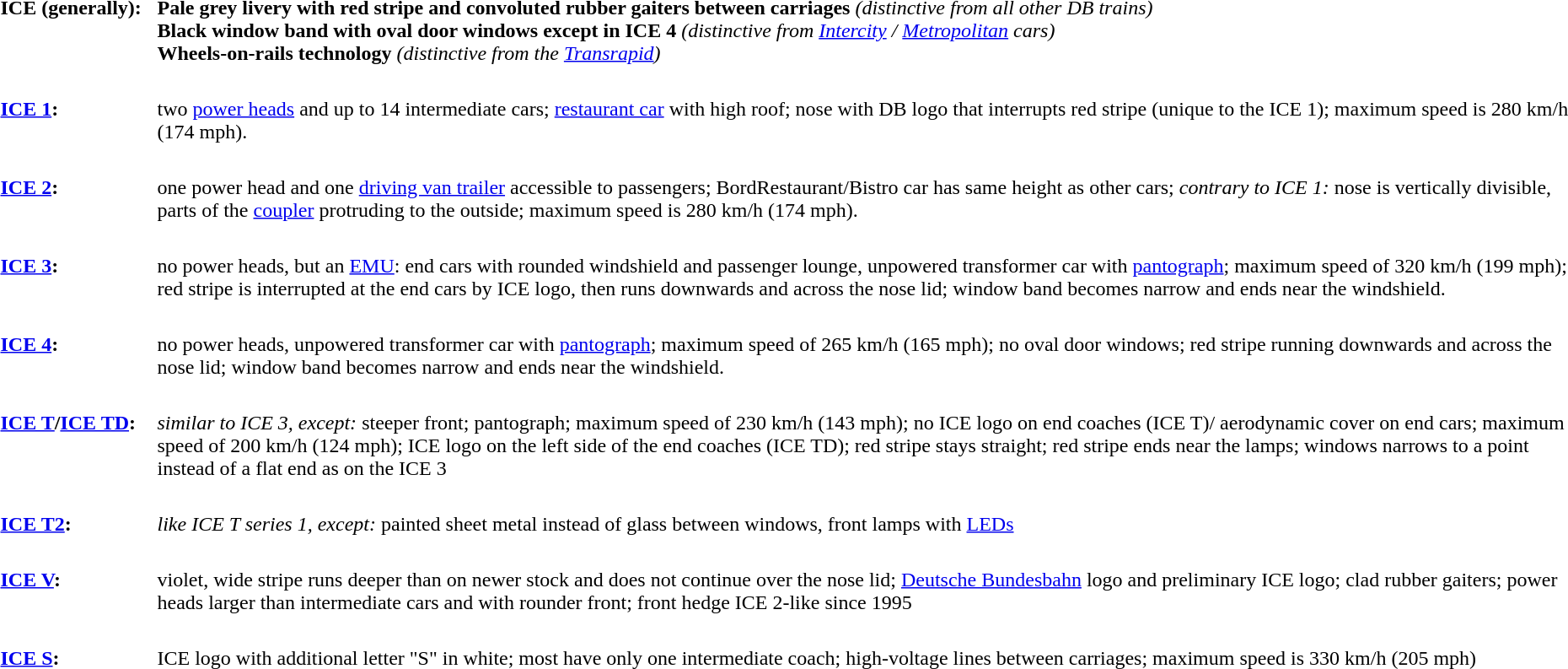<table>
<tr>
<th style="width:120px;"></th>
<th></th>
</tr>
<tr valign="top">
<td><strong>ICE (generally):</strong></td>
<td><strong>Pale grey livery with red stripe and convoluted rubber gaiters between carriages</strong> <em>(distinctive from all other DB trains)</em> <br> <strong>Black window band with oval door windows except in ICE 4</strong> <em>(distinctive from <a href='#'>Intercity</a> / <a href='#'>Metropolitan</a> cars)</em> <br> <strong>Wheels-on-rails technology</strong> <em>(distinctive from the <a href='#'>Transrapid</a>)</em></td>
</tr>
<tr valign="top">
<td colspan=2><br></td>
</tr>
<tr valign="top">
<td><strong><a href='#'>ICE&nbsp;1</a>:</strong></td>
<td>two <a href='#'>power heads</a> and up to 14 intermediate cars; <a href='#'>restaurant car</a> with high roof; nose with DB logo that interrupts red stripe (unique to the ICE 1); maximum speed is 280 km/h (174 mph).</td>
</tr>
<tr valign="top">
<td colspan=2><br></td>
</tr>
<tr valign="top">
<td><strong><a href='#'>ICE&nbsp;2</a>:</strong></td>
<td>one power head and one <a href='#'>driving van trailer</a> accessible to passengers; BordRestaurant/Bistro car has same height as other cars; <em>contrary to ICE 1:</em> nose is vertically divisible, parts of the <a href='#'>coupler</a> protruding to the outside; maximum speed is 280 km/h (174 mph).</td>
</tr>
<tr valign="top">
<td colspan=2><br></td>
</tr>
<tr valign="top">
<td><strong><a href='#'>ICE&nbsp;3</a>:</strong></td>
<td>no power heads, but an <a href='#'>EMU</a>: end cars with rounded windshield and passenger lounge, unpowered transformer car with <a href='#'>pantograph</a>; maximum speed of 320 km/h (199 mph); red stripe is interrupted at the end cars by ICE logo, then runs downwards and across the nose lid; window band becomes narrow and ends near the windshield.</td>
</tr>
<tr valign="top">
<td colspan=2><br></td>
</tr>
<tr valign="top">
<td><strong><a href='#'>ICE 4</a>:</strong></td>
<td>no power heads, unpowered transformer car with <a href='#'>pantograph</a>; maximum speed of 265 km/h (165 mph); no oval door windows; red stripe running downwards and across the nose lid; window band becomes narrow and ends near the windshield.</td>
</tr>
<tr valign="top">
<td colspan=2><br></td>
</tr>
<tr valign="top">
<td><strong><a href='#'>ICE&nbsp;T</a>/<a href='#'>ICE&nbsp;TD</a>:</strong></td>
<td><em>similar to ICE 3, except:</em> steeper front; pantograph; maximum speed of 230 km/h (143 mph); no ICE logo on end coaches (ICE T)/ aerodynamic cover on end cars; maximum speed of 200 km/h (124 mph); ICE logo on the left side of the end coaches (ICE TD); red stripe stays straight; red stripe ends near the lamps; windows narrows to a point instead of a flat end as on the ICE 3</td>
</tr>
<tr valign="top">
<td colspan=2><br></td>
</tr>
<tr valign="top">
<td><strong><a href='#'>ICE&nbsp;T2</a>:</strong></td>
<td><em>like ICE T series 1, except:</em> painted sheet metal instead of glass between windows, front lamps with <a href='#'>LEDs</a></td>
</tr>
<tr valign="top">
<td colspan=2><br></td>
</tr>
<tr valign="top">
<td><strong><a href='#'>ICE&nbsp;V</a>:</strong></td>
<td>violet, wide stripe runs deeper than on newer stock and does not continue over the nose lid; <a href='#'>Deutsche Bundesbahn</a> logo and preliminary ICE logo; clad rubber gaiters; power heads larger than intermediate cars and with rounder front; front hedge ICE 2-like since 1995</td>
</tr>
<tr valign="top">
<td colspan=2><br></td>
</tr>
<tr valign="top">
<td><strong><a href='#'>ICE&nbsp;S</a>:</strong></td>
<td>ICE logo with additional letter "S" in white; most have only one intermediate coach; high-voltage lines between carriages; maximum speed is 330 km/h (205 mph)</td>
</tr>
</table>
